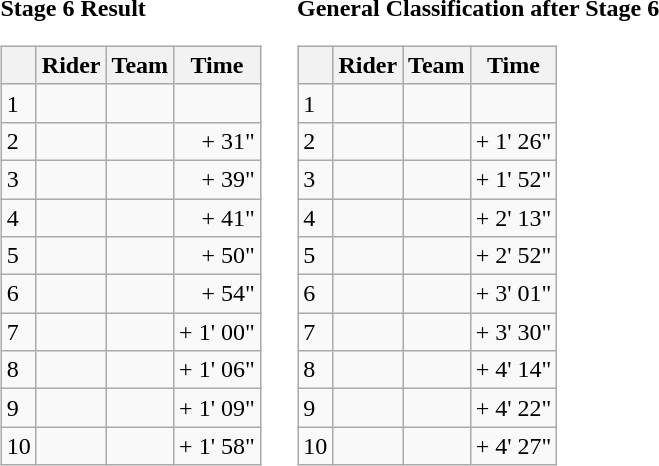<table>
<tr>
<td><strong>Stage 6 Result</strong><br><table class="wikitable">
<tr>
<th></th>
<th>Rider</th>
<th>Team</th>
<th>Time</th>
</tr>
<tr>
<td>1</td>
<td></td>
<td></td>
<td align="right"></td>
</tr>
<tr>
<td>2</td>
<td></td>
<td></td>
<td align="right">+ 31"</td>
</tr>
<tr>
<td>3</td>
<td></td>
<td></td>
<td align="right">+ 39"</td>
</tr>
<tr>
<td>4</td>
<td></td>
<td></td>
<td align="right">+ 41"</td>
</tr>
<tr>
<td>5</td>
<td></td>
<td></td>
<td align="right">+ 50"</td>
</tr>
<tr>
<td>6</td>
<td> </td>
<td></td>
<td align="right">+ 54"</td>
</tr>
<tr>
<td>7</td>
<td></td>
<td></td>
<td align="right">+ 1' 00"</td>
</tr>
<tr>
<td>8</td>
<td> </td>
<td></td>
<td align="right">+ 1' 06"</td>
</tr>
<tr>
<td>9</td>
<td></td>
<td></td>
<td align="right">+ 1' 09"</td>
</tr>
<tr>
<td>10</td>
<td></td>
<td></td>
<td align="right">+ 1' 58"</td>
</tr>
</table>
</td>
<td></td>
<td><strong>General Classification after Stage 6</strong><br><table class="wikitable">
<tr>
<th></th>
<th>Rider</th>
<th>Team</th>
<th>Time</th>
</tr>
<tr>
<td>1</td>
<td> </td>
<td></td>
<td align="right"></td>
</tr>
<tr>
<td>2</td>
<td></td>
<td></td>
<td align="right">+ 1' 26"</td>
</tr>
<tr>
<td>3</td>
<td></td>
<td></td>
<td align="right">+ 1' 52"</td>
</tr>
<tr>
<td>4</td>
<td></td>
<td></td>
<td align="right">+ 2' 13"</td>
</tr>
<tr>
<td>5</td>
<td></td>
<td></td>
<td align="right">+ 2' 52"</td>
</tr>
<tr>
<td>6</td>
<td> </td>
<td></td>
<td align="right">+ 3' 01"</td>
</tr>
<tr>
<td>7</td>
<td> </td>
<td></td>
<td align="right">+ 3' 30"</td>
</tr>
<tr>
<td>8</td>
<td></td>
<td></td>
<td align="right">+ 4' 14"</td>
</tr>
<tr>
<td>9</td>
<td></td>
<td></td>
<td align="right">+ 4' 22"</td>
</tr>
<tr>
<td>10</td>
<td></td>
<td></td>
<td align="right">+ 4' 27"</td>
</tr>
</table>
</td>
</tr>
</table>
